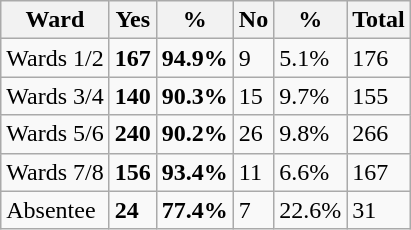<table class="wikitable sortable">
<tr>
<th>Ward</th>
<th data-sort-type="number">Yes</th>
<th data-sort-type="number">%</th>
<th data-sort-type="number">No</th>
<th data-sort-type="number">%</th>
<th data-sort-type="number">Total</th>
</tr>
<tr>
<td>Wards 1/2</td>
<td><strong>167</strong></td>
<td><strong>94.9%</strong></td>
<td>9</td>
<td>5.1%</td>
<td>176</td>
</tr>
<tr>
<td>Wards 3/4</td>
<td><strong>140</strong></td>
<td><strong>90.3%</strong></td>
<td>15</td>
<td>9.7%</td>
<td>155</td>
</tr>
<tr>
<td>Wards 5/6</td>
<td><strong>240</strong></td>
<td><strong>90.2%</strong></td>
<td>26</td>
<td>9.8%</td>
<td>266</td>
</tr>
<tr>
<td>Wards 7/8</td>
<td><strong>156</strong></td>
<td><strong>93.4%</strong></td>
<td>11</td>
<td>6.6%</td>
<td>167</td>
</tr>
<tr>
<td>Absentee</td>
<td><strong>24</strong></td>
<td><strong>77.4%</strong></td>
<td>7</td>
<td>22.6%</td>
<td>31</td>
</tr>
</table>
